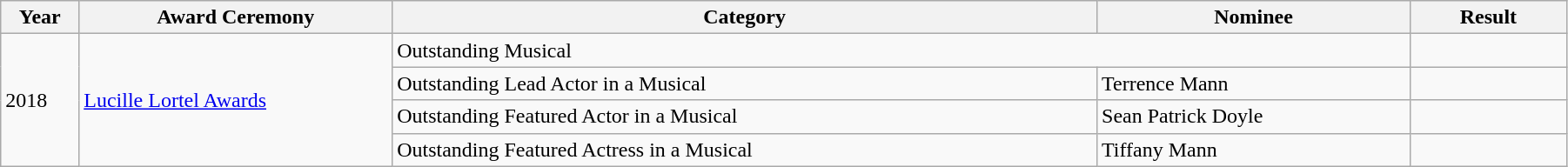<table class="wikitable" style="width:95%;">
<tr>
<th style="width:5%;">Year</th>
<th style="width:20%;">Award Ceremony</th>
<th style="width:45%;">Category</th>
<th style="width:20%;">Nominee</th>
<th style="width:10%;">Result</th>
</tr>
<tr>
<td rowspan="4">2018</td>
<td rowspan="4"><a href='#'>Lucille Lortel Awards</a></td>
<td colspan="2">Outstanding Musical</td>
<td></td>
</tr>
<tr>
<td>Outstanding Lead Actor in a Musical</td>
<td>Terrence Mann</td>
<td></td>
</tr>
<tr>
<td>Outstanding Featured Actor in a Musical</td>
<td>Sean Patrick Doyle</td>
<td></td>
</tr>
<tr>
<td>Outstanding Featured Actress in a Musical</td>
<td>Tiffany Mann</td>
<td></td>
</tr>
</table>
